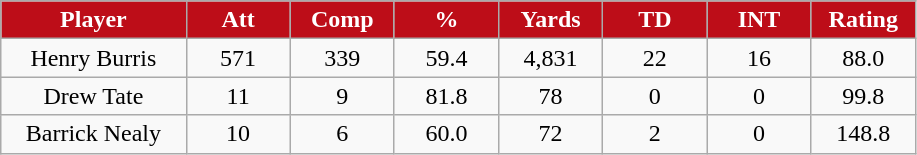<table class="wikitable sortable">
<tr>
<th style="background:#bd0d18;color:white;" width="16%">Player</th>
<th style="background:#bd0d18;color:white;" width="9%">Att</th>
<th style="background:#bd0d18;color:white;" width="9%">Comp</th>
<th style="background:#bd0d18;color:white;" width="9%">%</th>
<th style="background:#bd0d18;color:white;" width="9%">Yards</th>
<th style="background:#bd0d18;color:white;" width="9%">TD</th>
<th style="background:#bd0d18;color:white;" width="9%">INT</th>
<th style="background:#bd0d18;color:white;" width="9%">Rating</th>
</tr>
<tr align="center">
<td>Henry Burris</td>
<td>571</td>
<td>339</td>
<td>59.4</td>
<td>4,831</td>
<td>22</td>
<td>16</td>
<td>88.0</td>
</tr>
<tr align="center">
<td>Drew Tate</td>
<td>11</td>
<td>9</td>
<td>81.8</td>
<td>78</td>
<td>0</td>
<td>0</td>
<td>99.8</td>
</tr>
<tr align="center">
<td>Barrick Nealy</td>
<td>10</td>
<td>6</td>
<td>60.0</td>
<td>72</td>
<td>2</td>
<td>0</td>
<td>148.8</td>
</tr>
</table>
